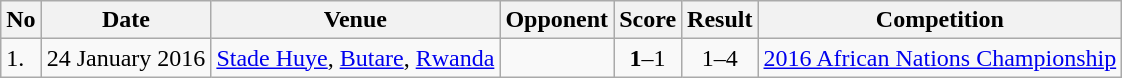<table class="wikitable" style="font-size:100%;">
<tr>
<th>No</th>
<th>Date</th>
<th>Venue</th>
<th>Opponent</th>
<th>Score</th>
<th>Result</th>
<th>Competition</th>
</tr>
<tr>
<td>1.</td>
<td>24 January 2016</td>
<td><a href='#'>Stade Huye</a>, <a href='#'>Butare</a>, <a href='#'>Rwanda</a></td>
<td></td>
<td align=center><strong>1</strong>–1</td>
<td align=center>1–4</td>
<td><a href='#'>2016 African Nations Championship</a></td>
</tr>
</table>
